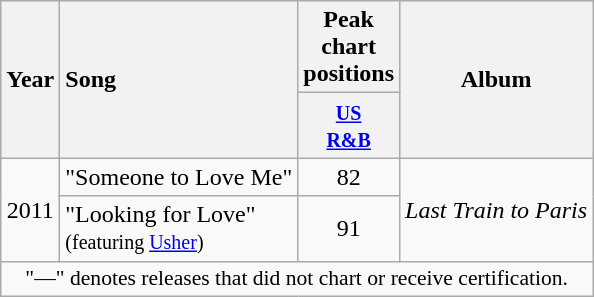<table class="wikitable" style="text-align:center;">
<tr>
<th style="text-align:center;" rowspan="2">Year</th>
<th style="text-align:left;" rowspan="2">Song</th>
<th style="text-align:center;">Peak chart<br> positions</th>
<th style="text-align:center;" rowspan="2">Album</th>
</tr>
<tr>
<th style="text-align:center; width:40px;"><small><a href='#'>US<br>R&B</a></small><br></th>
</tr>
<tr>
<td rowspan="2">2011</td>
<td align="left">"Someone to Love Me"<br></td>
<td>82</td>
<td rowspan="2"><em>Last Train to Paris</em></td>
</tr>
<tr>
<td align="left">"Looking for Love"<br><small>(featuring <a href='#'>Usher</a>)</small></td>
<td>91</td>
</tr>
<tr>
<td colspan="14" style="font-size:90%">"—" denotes releases that did not chart or receive certification.</td>
</tr>
</table>
